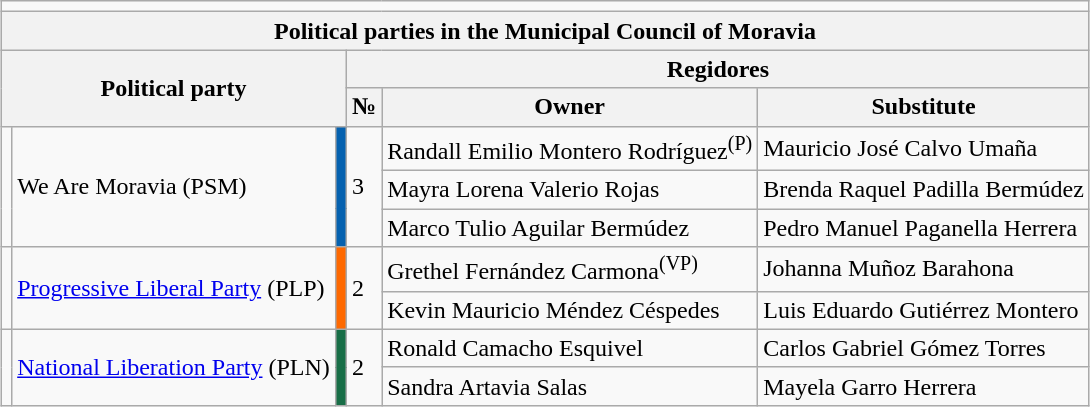<table class="wikitable" border="1" style="margin:auto;">
<tr>
<td colspan="6"></td>
</tr>
<tr>
<th colspan="6"><strong>Political parties in the Municipal Council of Moravia</strong></th>
</tr>
<tr ---->
<th colspan="3" rowspan="2">Political party</th>
<th colspan="3">Regidores</th>
</tr>
<tr>
<th>№</th>
<th>Owner</th>
<th>Substitute</th>
</tr>
<tr>
<td rowspan="3"></td>
<td rowspan="3">We Are Moravia (PSM)</td>
<td rowspan="3" bgcolor="#0561AF"></td>
<td rowspan="3">3</td>
<td>Randall Emilio Montero Rodríguez<sup>(P)</sup></td>
<td>Mauricio José Calvo Umaña</td>
</tr>
<tr>
<td>Mayra Lorena Valerio Rojas</td>
<td>Brenda Raquel Padilla Bermúdez</td>
</tr>
<tr>
<td>Marco Tulio Aguilar Bermúdez</td>
<td>Pedro Manuel Paganella Herrera</td>
</tr>
<tr ---->
<td rowspan="2"></td>
<td rowspan="2"><a href='#'>Progressive Liberal Party</a> (PLP)</td>
<td rowspan="2" bgcolor="#FE6900"></td>
<td rowspan="2">2</td>
<td>Grethel Fernández Carmona<sup>(VP)</sup></td>
<td>Johanna Muñoz Barahona</td>
</tr>
<tr>
<td>Kevin Mauricio Méndez Céspedes</td>
<td>Luis Eduardo Gutiérrez Montero</td>
</tr>
<tr>
<td rowspan="2"></td>
<td rowspan="2"><a href='#'>National Liberation Party</a> (PLN)</td>
<td rowspan="2" bgcolor="#186E47"></td>
<td rowspan="2">2</td>
<td>Ronald Camacho Esquivel</td>
<td>Carlos Gabriel Gómez Torres</td>
</tr>
<tr>
<td>Sandra Artavia Salas</td>
<td>Mayela Garro Herrera</td>
</tr>
</table>
